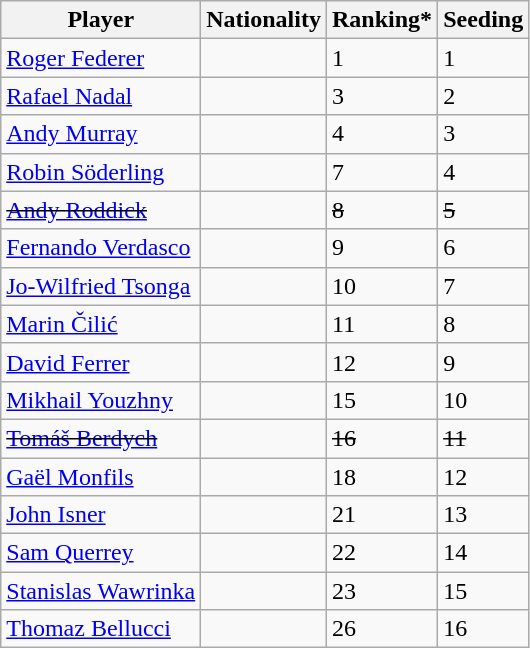<table class="wikitable" border="1">
<tr>
<th>Player</th>
<th>Nationality</th>
<th>Ranking*</th>
<th>Seeding</th>
</tr>
<tr>
<td><a href='#'>Roger Federer</a></td>
<td></td>
<td>1</td>
<td>1</td>
</tr>
<tr>
<td><a href='#'>Rafael Nadal</a></td>
<td></td>
<td>3</td>
<td>2</td>
</tr>
<tr>
<td><a href='#'>Andy Murray</a></td>
<td></td>
<td>4</td>
<td>3</td>
</tr>
<tr>
<td><a href='#'>Robin Söderling</a></td>
<td></td>
<td>7</td>
<td>4</td>
</tr>
<tr>
<td><s><a href='#'>Andy Roddick</a></s></td>
<td><s></s></td>
<td><s>8</s></td>
<td><s>5</s></td>
</tr>
<tr>
<td><a href='#'>Fernando Verdasco</a></td>
<td></td>
<td>9</td>
<td>6</td>
</tr>
<tr>
<td><a href='#'>Jo-Wilfried Tsonga</a></td>
<td></td>
<td>10</td>
<td>7</td>
</tr>
<tr>
<td><a href='#'>Marin Čilić</a></td>
<td></td>
<td>11</td>
<td>8</td>
</tr>
<tr>
<td><a href='#'>David Ferrer</a></td>
<td></td>
<td>12</td>
<td>9</td>
</tr>
<tr>
<td><a href='#'>Mikhail Youzhny</a></td>
<td></td>
<td>15</td>
<td>10</td>
</tr>
<tr>
<td><s> <a href='#'>Tomáš Berdych</a></s></td>
<td><s> </s></td>
<td><s> 16</s></td>
<td><s> 11</s></td>
</tr>
<tr>
<td><a href='#'>Gaël Monfils</a></td>
<td></td>
<td>18</td>
<td>12</td>
</tr>
<tr>
<td><a href='#'>John Isner</a></td>
<td></td>
<td>21</td>
<td>13</td>
</tr>
<tr>
<td><a href='#'>Sam Querrey</a></td>
<td></td>
<td>22</td>
<td>14</td>
</tr>
<tr>
<td><a href='#'>Stanislas Wawrinka</a></td>
<td></td>
<td>23</td>
<td>15</td>
</tr>
<tr>
<td><a href='#'>Thomaz Bellucci</a></td>
<td></td>
<td>26</td>
<td>16</td>
</tr>
</table>
